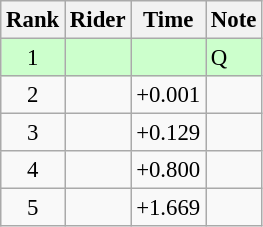<table class="wikitable" style="font-size:95%" style="text-align:center; width:35em;">
<tr>
<th>Rank</th>
<th>Rider</th>
<th>Time</th>
<th>Note</th>
</tr>
<tr bgcolor=ccffcc>
<td align=center>1</td>
<td align=left></td>
<td></td>
<td>Q</td>
</tr>
<tr>
<td align=center>2</td>
<td align=left></td>
<td>+0.001</td>
<td></td>
</tr>
<tr>
<td align=center>3</td>
<td align=left></td>
<td>+0.129</td>
<td></td>
</tr>
<tr>
<td align=center>4</td>
<td align=left></td>
<td>+0.800</td>
<td></td>
</tr>
<tr>
<td align=center>5</td>
<td align=left></td>
<td>+1.669</td>
<td></td>
</tr>
</table>
